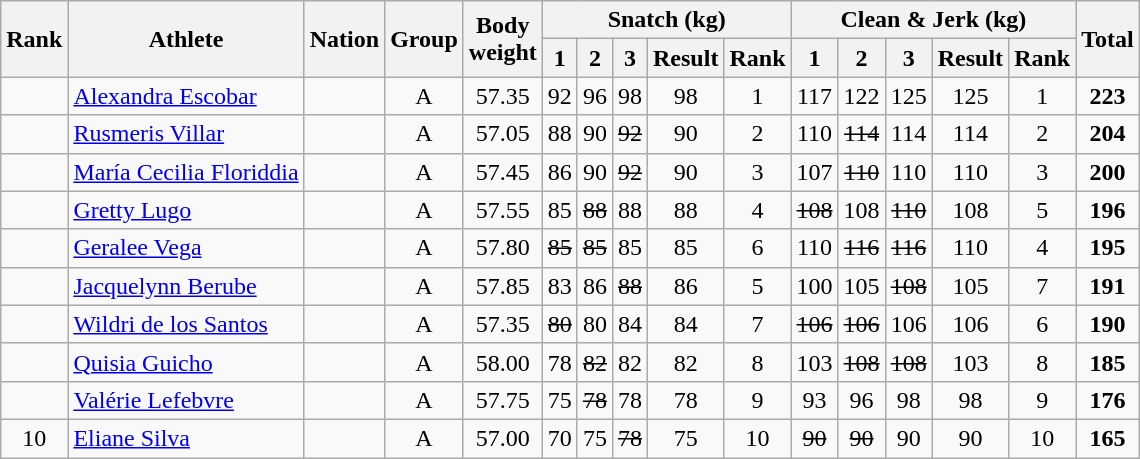<table class="wikitable sortable" style="text-align:center;">
<tr>
<th rowspan=2>Rank</th>
<th rowspan=2>Athlete</th>
<th rowspan=2>Nation</th>
<th rowspan=2>Group</th>
<th rowspan=2>Body<br>weight</th>
<th colspan=5>Snatch (kg)</th>
<th colspan=5>Clean & Jerk (kg)</th>
<th rowspan=2>Total</th>
</tr>
<tr>
<th>1</th>
<th>2</th>
<th>3</th>
<th>Result</th>
<th>Rank</th>
<th>1</th>
<th>2</th>
<th>3</th>
<th>Result</th>
<th>Rank</th>
</tr>
<tr>
<td></td>
<td align=left><a href='#'>Alexandra Escobar</a></td>
<td align=left></td>
<td>A</td>
<td>57.35</td>
<td>92</td>
<td>96</td>
<td>98</td>
<td>98</td>
<td>1</td>
<td>117</td>
<td>122</td>
<td>125</td>
<td>125</td>
<td>1</td>
<td><strong>223</strong></td>
</tr>
<tr>
<td></td>
<td align=left><a href='#'>Rusmeris Villar</a></td>
<td align=left></td>
<td>A</td>
<td>57.05</td>
<td>88</td>
<td>90</td>
<td><s>92</s></td>
<td>90</td>
<td>2</td>
<td>110</td>
<td><s>114</s></td>
<td>114</td>
<td>114</td>
<td>2</td>
<td><strong>204</strong></td>
</tr>
<tr>
<td></td>
<td align=left><a href='#'>María Cecilia Floriddia</a></td>
<td align=left></td>
<td>A</td>
<td>57.45</td>
<td>86</td>
<td>90</td>
<td><s>92</s></td>
<td>90</td>
<td>3</td>
<td>107</td>
<td><s>110</s></td>
<td>110</td>
<td>110</td>
<td>3</td>
<td><strong>200</strong></td>
</tr>
<tr>
<td></td>
<td align=left><a href='#'>Gretty Lugo</a></td>
<td align=left></td>
<td>A</td>
<td>57.55</td>
<td>85</td>
<td><s>88</s></td>
<td>88</td>
<td>88</td>
<td>4</td>
<td><s>108</s></td>
<td>108</td>
<td><s>110</s></td>
<td>108</td>
<td>5</td>
<td><strong>196</strong></td>
</tr>
<tr>
<td></td>
<td align=left><a href='#'>Geralee Vega</a></td>
<td align=left></td>
<td>A</td>
<td>57.80</td>
<td><s>85</s></td>
<td><s>85</s></td>
<td>85</td>
<td>85</td>
<td>6</td>
<td>110</td>
<td><s>116</s></td>
<td><s>116</s></td>
<td>110</td>
<td>4</td>
<td><strong>195</strong></td>
</tr>
<tr>
<td></td>
<td align=left><a href='#'>Jacquelynn Berube</a></td>
<td align=left></td>
<td>A</td>
<td>57.85</td>
<td>83</td>
<td>86</td>
<td><s>88</s></td>
<td>86</td>
<td>5</td>
<td>100</td>
<td>105</td>
<td><s>108</s></td>
<td>105</td>
<td>7</td>
<td><strong>191</strong></td>
</tr>
<tr>
<td></td>
<td align=left><a href='#'>Wildri de los Santos</a></td>
<td align=left></td>
<td>A</td>
<td>57.35</td>
<td><s>80</s></td>
<td>80</td>
<td>84</td>
<td>84</td>
<td>7</td>
<td><s>106</s></td>
<td><s>106</s></td>
<td>106</td>
<td>106</td>
<td>6</td>
<td><strong>190</strong></td>
</tr>
<tr>
<td></td>
<td align=left><a href='#'>Quisia Guicho</a></td>
<td align=left></td>
<td>A</td>
<td>58.00</td>
<td>78</td>
<td><s>82</s></td>
<td>82</td>
<td>82</td>
<td>8</td>
<td>103</td>
<td><s>108</s></td>
<td><s>108</s></td>
<td>103</td>
<td>8</td>
<td><strong>185</strong></td>
</tr>
<tr>
<td></td>
<td align=left><a href='#'>Valérie Lefebvre</a></td>
<td align=left></td>
<td>A</td>
<td>57.75</td>
<td>75</td>
<td><s>78</s></td>
<td>78</td>
<td>78</td>
<td>9</td>
<td>93</td>
<td>96</td>
<td>98</td>
<td>98</td>
<td>9</td>
<td><strong>176</strong></td>
</tr>
<tr>
<td>10</td>
<td align=left><a href='#'>Eliane Silva</a></td>
<td align=left></td>
<td>A</td>
<td>57.00</td>
<td>70</td>
<td>75</td>
<td><s>78</s></td>
<td>75</td>
<td>10</td>
<td><s>90</s></td>
<td><s>90</s></td>
<td>90</td>
<td>90</td>
<td>10</td>
<td><strong>165</strong></td>
</tr>
</table>
